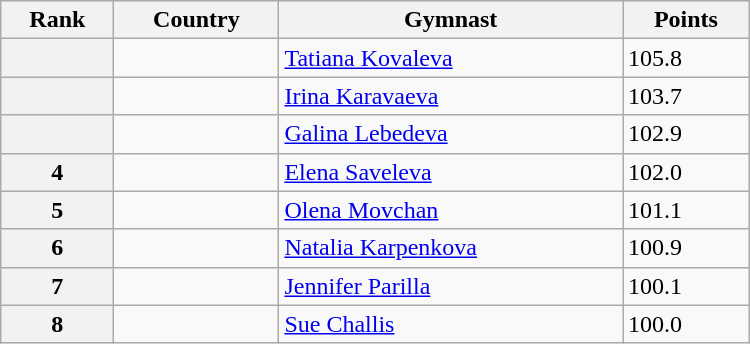<table class="wikitable" width=500>
<tr bgcolor="#efefef">
<th>Rank</th>
<th>Country</th>
<th>Gymnast</th>
<th>Points</th>
</tr>
<tr>
<th></th>
<td></td>
<td><a href='#'>Tatiana Kovaleva</a></td>
<td>105.8</td>
</tr>
<tr>
<th></th>
<td></td>
<td><a href='#'>Irina Karavaeva</a></td>
<td>103.7</td>
</tr>
<tr>
<th></th>
<td></td>
<td><a href='#'>Galina Lebedeva</a></td>
<td>102.9</td>
</tr>
<tr>
<th>4</th>
<td></td>
<td><a href='#'>Elena Saveleva</a></td>
<td>102.0</td>
</tr>
<tr>
<th>5</th>
<td></td>
<td><a href='#'>Olena Movchan</a></td>
<td>101.1</td>
</tr>
<tr>
<th>6</th>
<td></td>
<td><a href='#'>Natalia Karpenkova</a></td>
<td>100.9</td>
</tr>
<tr>
<th>7</th>
<td></td>
<td><a href='#'>Jennifer Parilla</a></td>
<td>100.1</td>
</tr>
<tr>
<th>8</th>
<td></td>
<td><a href='#'>Sue Challis</a></td>
<td>100.0</td>
</tr>
</table>
